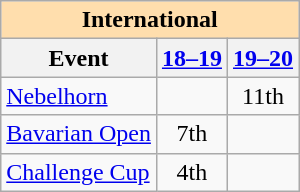<table class="wikitable" style="text-align:center">
<tr>
<th style="background-color: #ffdead; " colspan=3 align=center>International</th>
</tr>
<tr>
<th>Event</th>
<th><a href='#'>18–19</a></th>
<th><a href='#'>19–20</a></th>
</tr>
<tr>
<td align=left> <a href='#'>Nebelhorn</a></td>
<td></td>
<td>11th</td>
</tr>
<tr>
<td align=left><a href='#'>Bavarian Open</a></td>
<td>7th</td>
<td></td>
</tr>
<tr>
<td align=left><a href='#'>Challenge Cup</a></td>
<td>4th</td>
<td></td>
</tr>
</table>
